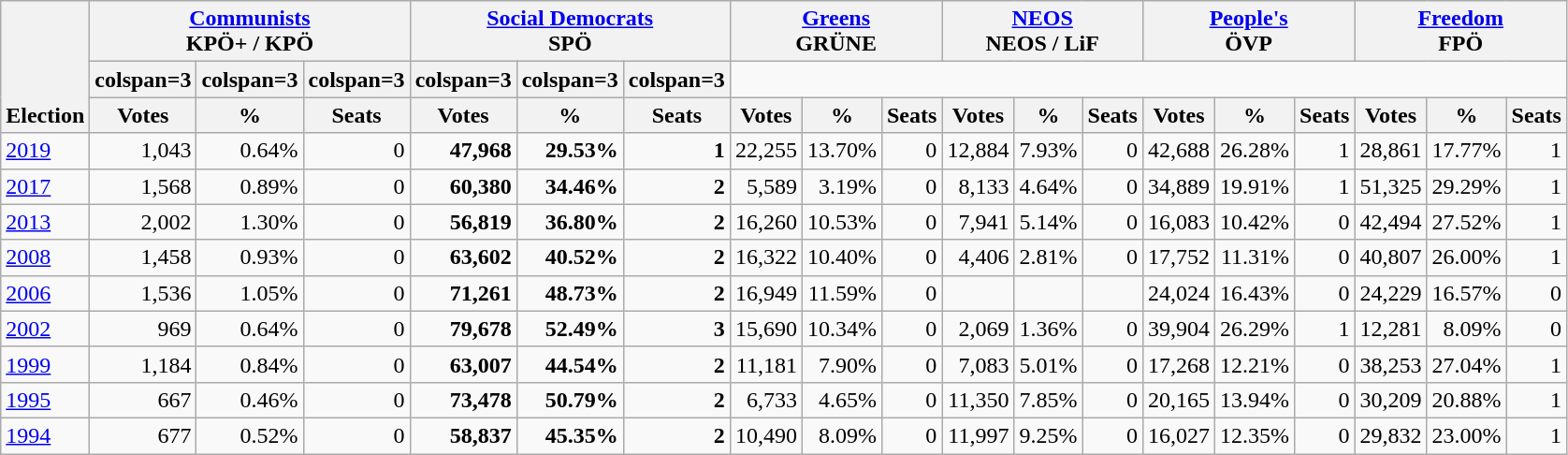<table class="wikitable" border="1" style="font-size:100%; text-align:right;">
<tr>
<th style="text-align:left;" valign=bottom rowspan=3>Election</th>
<th valign=bottom colspan=3><a href='#'>Communists</a><br>KPÖ+ / KPÖ</th>
<th valign=bottom colspan=3><a href='#'>Social Democrats</a><br>SPÖ</th>
<th valign=bottom colspan=3><a href='#'>Greens</a><br>GRÜNE</th>
<th valign=bottom colspan=3><a href='#'>NEOS</a><br>NEOS / LiF</th>
<th valign=bottom colspan=3><a href='#'>People's</a><br>ÖVP</th>
<th valign=bottom colspan=3><a href='#'>Freedom</a><br>FPÖ</th>
</tr>
<tr>
<th>colspan=3 </th>
<th>colspan=3 </th>
<th>colspan=3 </th>
<th>colspan=3 </th>
<th>colspan=3 </th>
<th>colspan=3 </th>
</tr>
<tr>
<th>Votes</th>
<th>%</th>
<th>Seats</th>
<th>Votes</th>
<th>%</th>
<th>Seats</th>
<th>Votes</th>
<th>%</th>
<th>Seats</th>
<th>Votes</th>
<th>%</th>
<th>Seats</th>
<th>Votes</th>
<th>%</th>
<th>Seats</th>
<th>Votes</th>
<th>%</th>
<th>Seats</th>
</tr>
<tr>
<td align=left><a href='#'>2019</a></td>
<td>1,043</td>
<td>0.64%</td>
<td>0</td>
<td><strong>47,968</strong></td>
<td><strong>29.53%</strong></td>
<td><strong>1</strong></td>
<td>22,255</td>
<td>13.70%</td>
<td>0</td>
<td>12,884</td>
<td>7.93%</td>
<td>0</td>
<td>42,688</td>
<td>26.28%</td>
<td>1</td>
<td>28,861</td>
<td>17.77%</td>
<td>1</td>
</tr>
<tr>
<td align=left><a href='#'>2017</a></td>
<td>1,568</td>
<td>0.89%</td>
<td>0</td>
<td><strong>60,380</strong></td>
<td><strong>34.46%</strong></td>
<td><strong>2</strong></td>
<td>5,589</td>
<td>3.19%</td>
<td>0</td>
<td>8,133</td>
<td>4.64%</td>
<td>0</td>
<td>34,889</td>
<td>19.91%</td>
<td>1</td>
<td>51,325</td>
<td>29.29%</td>
<td>1</td>
</tr>
<tr>
<td align=left><a href='#'>2013</a></td>
<td>2,002</td>
<td>1.30%</td>
<td>0</td>
<td><strong>56,819</strong></td>
<td><strong>36.80%</strong></td>
<td><strong>2</strong></td>
<td>16,260</td>
<td>10.53%</td>
<td>0</td>
<td>7,941</td>
<td>5.14%</td>
<td>0</td>
<td>16,083</td>
<td>10.42%</td>
<td>0</td>
<td>42,494</td>
<td>27.52%</td>
<td>1</td>
</tr>
<tr>
<td align=left><a href='#'>2008</a></td>
<td>1,458</td>
<td>0.93%</td>
<td>0</td>
<td><strong>63,602</strong></td>
<td><strong>40.52%</strong></td>
<td><strong>2</strong></td>
<td>16,322</td>
<td>10.40%</td>
<td>0</td>
<td>4,406</td>
<td>2.81%</td>
<td>0</td>
<td>17,752</td>
<td>11.31%</td>
<td>0</td>
<td>40,807</td>
<td>26.00%</td>
<td>1</td>
</tr>
<tr>
<td align=left><a href='#'>2006</a></td>
<td>1,536</td>
<td>1.05%</td>
<td>0</td>
<td><strong>71,261</strong></td>
<td><strong>48.73%</strong></td>
<td><strong>2</strong></td>
<td>16,949</td>
<td>11.59%</td>
<td>0</td>
<td></td>
<td></td>
<td></td>
<td>24,024</td>
<td>16.43%</td>
<td>0</td>
<td>24,229</td>
<td>16.57%</td>
<td>0</td>
</tr>
<tr>
<td align=left><a href='#'>2002</a></td>
<td>969</td>
<td>0.64%</td>
<td>0</td>
<td><strong>79,678</strong></td>
<td><strong>52.49%</strong></td>
<td><strong>3</strong></td>
<td>15,690</td>
<td>10.34%</td>
<td>0</td>
<td>2,069</td>
<td>1.36%</td>
<td>0</td>
<td>39,904</td>
<td>26.29%</td>
<td>1</td>
<td>12,281</td>
<td>8.09%</td>
<td>0</td>
</tr>
<tr>
<td align=left><a href='#'>1999</a></td>
<td>1,184</td>
<td>0.84%</td>
<td>0</td>
<td><strong>63,007</strong></td>
<td><strong>44.54%</strong></td>
<td><strong>2</strong></td>
<td>11,181</td>
<td>7.90%</td>
<td>0</td>
<td>7,083</td>
<td>5.01%</td>
<td>0</td>
<td>17,268</td>
<td>12.21%</td>
<td>0</td>
<td>38,253</td>
<td>27.04%</td>
<td>1</td>
</tr>
<tr>
<td align=left><a href='#'>1995</a></td>
<td>667</td>
<td>0.46%</td>
<td>0</td>
<td><strong>73,478</strong></td>
<td><strong>50.79%</strong></td>
<td><strong>2</strong></td>
<td>6,733</td>
<td>4.65%</td>
<td>0</td>
<td>11,350</td>
<td>7.85%</td>
<td>0</td>
<td>20,165</td>
<td>13.94%</td>
<td>0</td>
<td>30,209</td>
<td>20.88%</td>
<td>1</td>
</tr>
<tr>
<td align=left><a href='#'>1994</a></td>
<td>677</td>
<td>0.52%</td>
<td>0</td>
<td><strong>58,837</strong></td>
<td><strong>45.35%</strong></td>
<td><strong>2</strong></td>
<td>10,490</td>
<td>8.09%</td>
<td>0</td>
<td>11,997</td>
<td>9.25%</td>
<td>0</td>
<td>16,027</td>
<td>12.35%</td>
<td>0</td>
<td>29,832</td>
<td>23.00%</td>
<td>1</td>
</tr>
</table>
